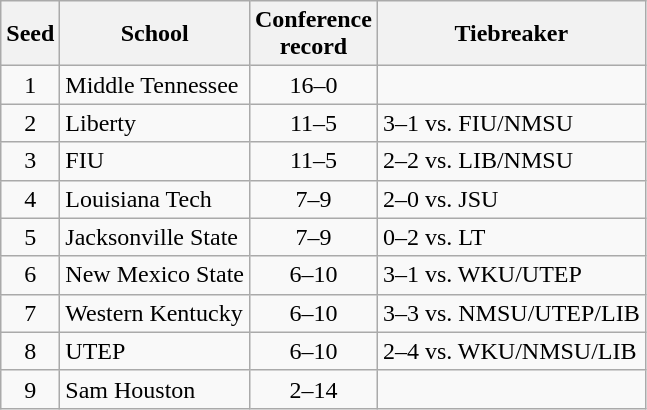<table class="wikitable" style="white-space:nowrap; text-align:center">
<tr>
<th>Seed</th>
<th>School</th>
<th>Conference<br>record</th>
<th>Tiebreaker</th>
</tr>
<tr>
<td>1</td>
<td align=left>Middle Tennessee</td>
<td>16–0</td>
<td align=left></td>
</tr>
<tr>
<td>2</td>
<td align=left>Liberty</td>
<td>11–5</td>
<td align=left>3–1 vs. FIU/NMSU</td>
</tr>
<tr>
<td>3</td>
<td align=left>FIU</td>
<td>11–5</td>
<td align=left>2–2 vs. LIB/NMSU</td>
</tr>
<tr>
<td>4</td>
<td align=left>Louisiana Tech</td>
<td>7–9</td>
<td align=left>2–0 vs. JSU</td>
</tr>
<tr>
<td>5</td>
<td align=left>Jacksonville State</td>
<td>7–9</td>
<td align=left>0–2 vs. LT</td>
</tr>
<tr>
<td>6</td>
<td align=left>New Mexico State</td>
<td>6–10</td>
<td align=left>3–1 vs. WKU/UTEP</td>
</tr>
<tr>
<td>7</td>
<td align=left>Western Kentucky</td>
<td>6–10</td>
<td align=left>3–3 vs. NMSU/UTEP/LIB</td>
</tr>
<tr>
<td>8</td>
<td align=left>UTEP</td>
<td>6–10</td>
<td align=left>2–4 vs. WKU/NMSU/LIB</td>
</tr>
<tr>
<td>9</td>
<td align=left>Sam Houston</td>
<td>2–14</td>
<td align=left></td>
</tr>
</table>
